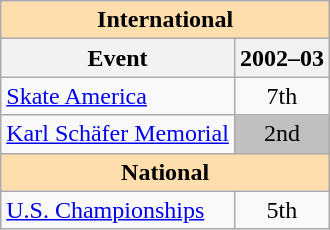<table class="wikitable" style="text-align:center">
<tr>
<th style="background-color: #ffdead; " colspan=2 align=center>International</th>
</tr>
<tr>
<th>Event</th>
<th>2002–03</th>
</tr>
<tr>
<td align=left> <a href='#'>Skate America</a></td>
<td>7th</td>
</tr>
<tr>
<td align=left><a href='#'>Karl Schäfer Memorial</a></td>
<td bgcolor=silver>2nd</td>
</tr>
<tr>
<th style="background-color: #ffdead; " colspan=2 align=center>National</th>
</tr>
<tr>
<td align=left><a href='#'>U.S. Championships</a></td>
<td>5th</td>
</tr>
</table>
